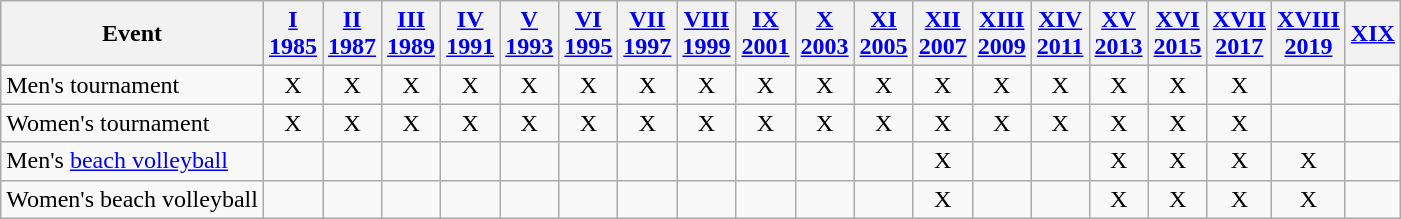<table class="wikitable" style="text-align:center">
<tr>
<th>Event</th>
<th><a href='#'>I<br>1985</a></th>
<th><a href='#'>II<br>1987</a></th>
<th><a href='#'>III<br>1989</a></th>
<th><a href='#'>IV<br>1991</a></th>
<th><a href='#'>V<br>1993</a></th>
<th><a href='#'>VI<br>1995</a></th>
<th><a href='#'>VII<br>1997</a></th>
<th><a href='#'>VIII<br>1999</a></th>
<th><a href='#'>IX<br>2001</a></th>
<th><a href='#'>X<br>2003</a></th>
<th><a href='#'>XI<br>2005</a></th>
<th><a href='#'>XII<br>2007</a></th>
<th><a href='#'>XIII<br>2009</a></th>
<th><a href='#'>XIV<br>2011</a></th>
<th><a href='#'>XV<br>2013</a></th>
<th><a href='#'>XVI<br>2015</a></th>
<th><a href='#'>XVII<br>2017</a></th>
<th><a href='#'>XVIII<br>2019</a></th>
<th><a href='#'>XIX</a></th>
</tr>
<tr>
<td align=left>Men's tournament</td>
<td>X</td>
<td>X</td>
<td>X</td>
<td>X</td>
<td>X</td>
<td>X</td>
<td>X</td>
<td>X</td>
<td>X</td>
<td>X</td>
<td>X</td>
<td>X</td>
<td>X</td>
<td>X</td>
<td>X</td>
<td>X</td>
<td>X</td>
<td></td>
<td></td>
</tr>
<tr>
<td align=left>Women's tournament</td>
<td>X</td>
<td>X</td>
<td>X</td>
<td>X</td>
<td>X</td>
<td>X</td>
<td>X</td>
<td>X</td>
<td>X</td>
<td>X</td>
<td>X</td>
<td>X</td>
<td>X</td>
<td>X</td>
<td>X</td>
<td>X</td>
<td>X</td>
<td></td>
<td></td>
</tr>
<tr>
<td align=left>Men's <a href='#'>beach volleyball</a></td>
<td></td>
<td></td>
<td></td>
<td></td>
<td></td>
<td></td>
<td></td>
<td></td>
<td></td>
<td></td>
<td></td>
<td>X</td>
<td></td>
<td></td>
<td>X</td>
<td>X</td>
<td>X</td>
<td>X</td>
<td></td>
</tr>
<tr>
<td align=left>Women's beach volleyball</td>
<td></td>
<td></td>
<td></td>
<td></td>
<td></td>
<td></td>
<td></td>
<td></td>
<td></td>
<td></td>
<td></td>
<td>X</td>
<td></td>
<td></td>
<td>X</td>
<td>X</td>
<td>X</td>
<td>X</td>
<td></td>
</tr>
</table>
